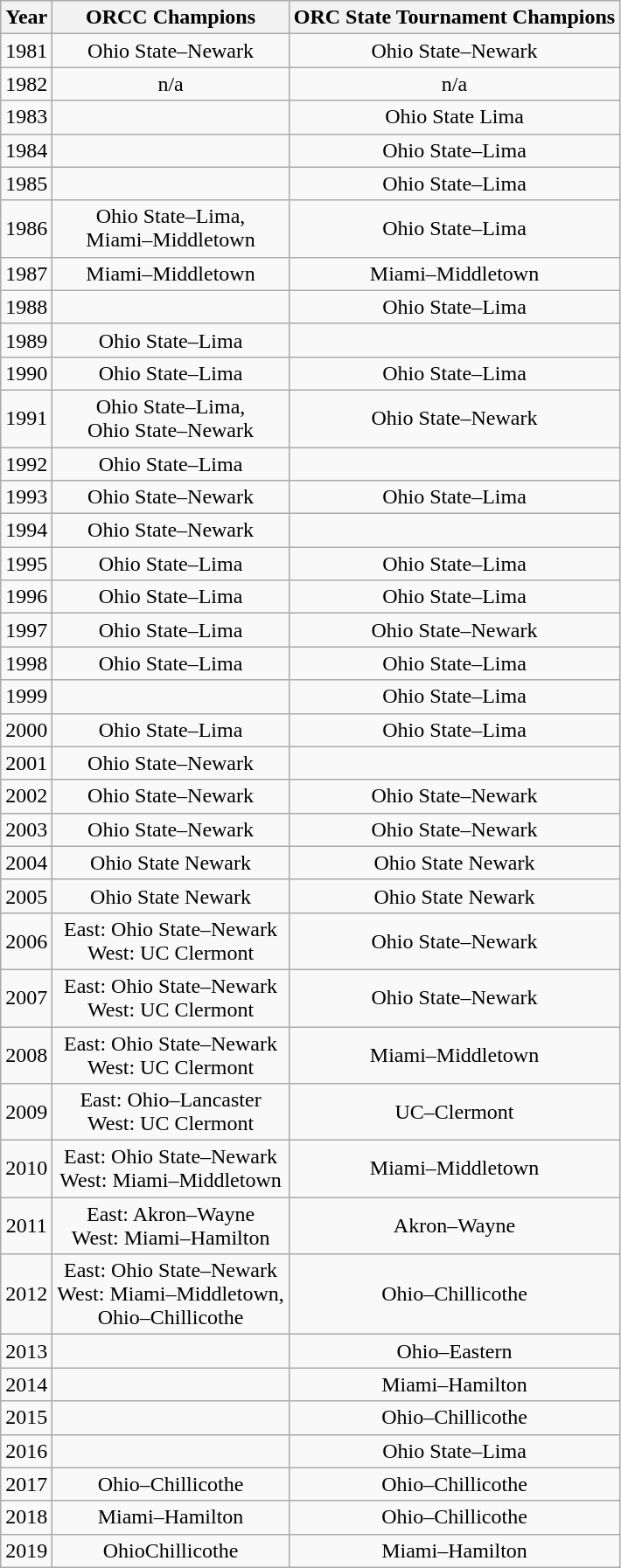<table class="wikitable" style="text-align:center;">
<tr>
<th>Year</th>
<th>ORCC Champions</th>
<th>ORC State Tournament Champions</th>
</tr>
<tr>
<td>1981</td>
<td>Ohio State–Newark</td>
<td>Ohio State–Newark</td>
</tr>
<tr>
<td>1982</td>
<td>n/a</td>
<td>n/a</td>
</tr>
<tr>
<td>1983</td>
<td></td>
<td>Ohio State Lima</td>
</tr>
<tr>
<td>1984</td>
<td></td>
<td>Ohio State–Lima</td>
</tr>
<tr>
<td>1985</td>
<td></td>
<td>Ohio State–Lima</td>
</tr>
<tr>
<td>1986</td>
<td>Ohio State–Lima,<br>Miami–Middletown</td>
<td>Ohio State–Lima</td>
</tr>
<tr>
<td>1987</td>
<td>Miami–Middletown</td>
<td>Miami–Middletown</td>
</tr>
<tr>
<td>1988</td>
<td></td>
<td>Ohio State–Lima</td>
</tr>
<tr>
<td>1989</td>
<td>Ohio State–Lima</td>
<td></td>
</tr>
<tr>
<td>1990</td>
<td>Ohio State–Lima</td>
<td>Ohio State–Lima</td>
</tr>
<tr>
<td>1991</td>
<td>Ohio State–Lima,<br>Ohio State–Newark</td>
<td>Ohio State–Newark</td>
</tr>
<tr>
<td>1992</td>
<td>Ohio State–Lima</td>
<td></td>
</tr>
<tr>
<td>1993</td>
<td>Ohio State–Newark</td>
<td>Ohio State–Lima</td>
</tr>
<tr>
<td>1994</td>
<td>Ohio State–Newark</td>
<td></td>
</tr>
<tr>
<td>1995</td>
<td>Ohio State–Lima</td>
<td>Ohio State–Lima</td>
</tr>
<tr>
<td>1996</td>
<td>Ohio State–Lima</td>
<td>Ohio State–Lima</td>
</tr>
<tr>
<td>1997</td>
<td>Ohio State–Lima</td>
<td>Ohio State–Newark</td>
</tr>
<tr>
<td>1998</td>
<td>Ohio State–Lima</td>
<td>Ohio State–Lima</td>
</tr>
<tr>
<td>1999</td>
<td></td>
<td>Ohio State–Lima</td>
</tr>
<tr>
<td>2000</td>
<td>Ohio State–Lima</td>
<td>Ohio State–Lima</td>
</tr>
<tr>
<td>2001</td>
<td>Ohio State–Newark</td>
<td></td>
</tr>
<tr>
<td>2002</td>
<td>Ohio State–Newark</td>
<td>Ohio State–Newark</td>
</tr>
<tr>
<td>2003</td>
<td>Ohio State–Newark</td>
<td>Ohio State–Newark</td>
</tr>
<tr>
<td>2004</td>
<td>Ohio State Newark</td>
<td>Ohio State Newark</td>
</tr>
<tr>
<td>2005</td>
<td>Ohio State Newark</td>
<td>Ohio State Newark</td>
</tr>
<tr>
<td>2006</td>
<td>East: Ohio State–Newark<br>West: UC Clermont</td>
<td>Ohio State–Newark</td>
</tr>
<tr>
<td>2007</td>
<td>East: Ohio State–Newark<br>West: UC Clermont</td>
<td>Ohio State–Newark</td>
</tr>
<tr>
<td>2008</td>
<td>East: Ohio State–Newark<br>West: UC Clermont</td>
<td>Miami–Middletown</td>
</tr>
<tr>
<td>2009</td>
<td>East: Ohio–Lancaster<br>West: UC Clermont</td>
<td>UC–Clermont</td>
</tr>
<tr>
<td>2010</td>
<td>East: Ohio State–Newark<br>West: Miami–Middletown</td>
<td>Miami–Middletown</td>
</tr>
<tr>
<td>2011</td>
<td>East: Akron–Wayne<br>West: Miami–Hamilton</td>
<td>Akron–Wayne</td>
</tr>
<tr>
<td>2012</td>
<td>East: Ohio State–Newark<br>West: Miami–Middletown,<br>Ohio–Chillicothe</td>
<td>Ohio–Chillicothe</td>
</tr>
<tr>
<td>2013</td>
<td></td>
<td>Ohio–Eastern</td>
</tr>
<tr>
<td>2014</td>
<td></td>
<td>Miami–Hamilton</td>
</tr>
<tr>
<td>2015</td>
<td></td>
<td>Ohio–Chillicothe</td>
</tr>
<tr>
<td>2016</td>
<td></td>
<td>Ohio State–Lima</td>
</tr>
<tr>
<td>2017</td>
<td>Ohio–Chillicothe</td>
<td>Ohio–Chillicothe</td>
</tr>
<tr>
<td>2018</td>
<td>Miami–Hamilton</td>
<td>Ohio–Chillicothe</td>
</tr>
<tr>
<td>2019</td>
<td>OhioChillicothe</td>
<td>Miami–Hamilton</td>
</tr>
</table>
